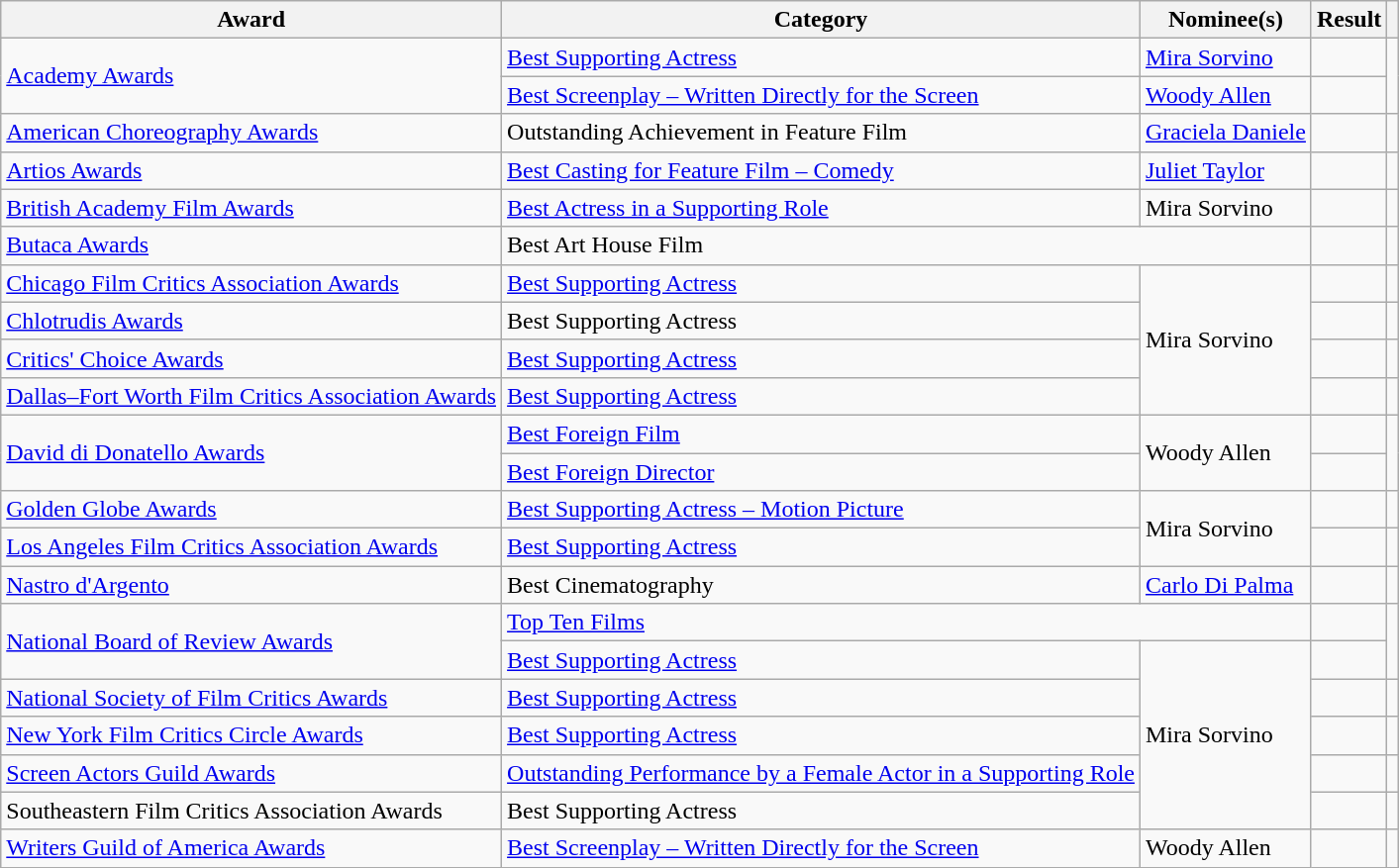<table class="wikitable">
<tr>
<th>Award</th>
<th>Category</th>
<th>Nominee(s)</th>
<th>Result</th>
<th></th>
</tr>
<tr>
<td rowspan="2"><a href='#'>Academy Awards</a></td>
<td><a href='#'>Best Supporting Actress</a></td>
<td><a href='#'>Mira Sorvino</a></td>
<td></td>
<td align="center" rowspan="2"></td>
</tr>
<tr>
<td><a href='#'>Best Screenplay – Written Directly for the Screen</a></td>
<td><a href='#'>Woody Allen</a></td>
<td></td>
</tr>
<tr>
<td><a href='#'>American Choreography Awards</a></td>
<td>Outstanding Achievement in Feature Film</td>
<td><a href='#'>Graciela Daniele</a></td>
<td></td>
<td align="center"></td>
</tr>
<tr>
<td><a href='#'>Artios Awards</a></td>
<td><a href='#'>Best Casting for Feature Film – Comedy</a></td>
<td><a href='#'>Juliet Taylor</a></td>
<td></td>
<td align="center"></td>
</tr>
<tr>
<td><a href='#'>British Academy Film Awards</a></td>
<td><a href='#'>Best Actress in a Supporting Role</a></td>
<td>Mira Sorvino</td>
<td></td>
<td align="center"></td>
</tr>
<tr>
<td><a href='#'>Butaca Awards</a></td>
<td colspan="2">Best Art House Film</td>
<td></td>
<td align="center"></td>
</tr>
<tr>
<td><a href='#'>Chicago Film Critics Association Awards</a></td>
<td><a href='#'>Best Supporting Actress</a></td>
<td rowspan="4">Mira Sorvino</td>
<td></td>
<td align="center"></td>
</tr>
<tr>
<td><a href='#'>Chlotrudis Awards</a></td>
<td>Best Supporting Actress</td>
<td></td>
<td align="center"></td>
</tr>
<tr>
<td><a href='#'>Critics' Choice Awards</a></td>
<td><a href='#'>Best Supporting Actress</a></td>
<td></td>
<td align="center"></td>
</tr>
<tr>
<td><a href='#'>Dallas–Fort Worth Film Critics Association Awards</a></td>
<td><a href='#'>Best Supporting Actress</a></td>
<td></td>
<td align="center"></td>
</tr>
<tr>
<td rowspan="2"><a href='#'>David di Donatello Awards</a></td>
<td><a href='#'>Best Foreign Film</a></td>
<td rowspan="2">Woody Allen</td>
<td></td>
<td align="center" rowspan="2"></td>
</tr>
<tr>
<td><a href='#'>Best Foreign Director</a></td>
<td></td>
</tr>
<tr>
<td><a href='#'>Golden Globe Awards</a></td>
<td><a href='#'>Best Supporting Actress – Motion Picture</a></td>
<td rowspan="2">Mira Sorvino</td>
<td></td>
<td align="center"></td>
</tr>
<tr>
<td><a href='#'>Los Angeles Film Critics Association Awards</a></td>
<td><a href='#'>Best Supporting Actress</a></td>
<td></td>
<td align="center"></td>
</tr>
<tr>
<td><a href='#'>Nastro d'Argento</a></td>
<td>Best Cinematography</td>
<td><a href='#'>Carlo Di Palma</a></td>
<td></td>
<td align="center"></td>
</tr>
<tr>
<td rowspan="2"><a href='#'>National Board of Review Awards</a></td>
<td colspan="2"><a href='#'>Top Ten Films</a></td>
<td></td>
<td align="center" rowspan="2"></td>
</tr>
<tr>
<td><a href='#'>Best Supporting Actress</a></td>
<td rowspan="5">Mira Sorvino</td>
<td></td>
</tr>
<tr>
<td><a href='#'>National Society of Film Critics Awards</a></td>
<td><a href='#'>Best Supporting Actress</a></td>
<td></td>
<td align="center"></td>
</tr>
<tr>
<td><a href='#'>New York Film Critics Circle Awards</a></td>
<td><a href='#'>Best Supporting Actress</a></td>
<td></td>
<td align="center"></td>
</tr>
<tr>
<td><a href='#'>Screen Actors Guild Awards</a></td>
<td><a href='#'>Outstanding Performance by a Female Actor in a Supporting Role</a></td>
<td></td>
<td align="center"></td>
</tr>
<tr>
<td>Southeastern Film Critics Association Awards</td>
<td>Best Supporting Actress</td>
<td></td>
<td align="center"></td>
</tr>
<tr>
<td><a href='#'>Writers Guild of America Awards</a></td>
<td><a href='#'>Best Screenplay – Written Directly for the Screen</a></td>
<td>Woody Allen</td>
<td></td>
<td align="center"></td>
</tr>
</table>
